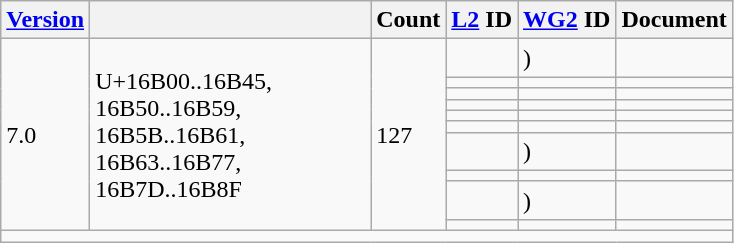<table class="wikitable sticky-header">
<tr>
<th><a href='#'>Version</a></th>
<th></th>
<th>Count</th>
<th><a href='#'>L2</a> ID</th>
<th><a href='#'>WG2</a> ID</th>
<th>Document</th>
</tr>
<tr>
<td rowspan="10">7.0</td>
<td rowspan="10" width="180">U+16B00..16B45, 16B50..16B59, 16B5B..16B61, 16B63..16B77, 16B7D..16B8F</td>
<td rowspan="10">127</td>
<td></td>
<td> )</td>
<td></td>
</tr>
<tr>
<td></td>
<td></td>
<td></td>
</tr>
<tr>
<td></td>
<td></td>
<td></td>
</tr>
<tr>
<td></td>
<td></td>
<td></td>
</tr>
<tr>
<td></td>
<td></td>
<td></td>
</tr>
<tr>
<td></td>
<td></td>
<td></td>
</tr>
<tr>
<td></td>
<td> )</td>
<td></td>
</tr>
<tr>
<td></td>
<td></td>
<td></td>
</tr>
<tr>
<td></td>
<td> )</td>
<td></td>
</tr>
<tr>
<td></td>
<td></td>
<td></td>
</tr>
<tr class="sortbottom">
<td colspan="6"></td>
</tr>
</table>
